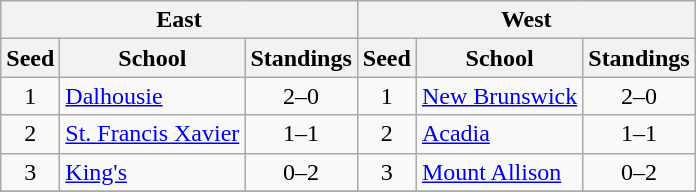<table class="wikitable">
<tr>
<th colspan=3>East</th>
<th colspan=3>West</th>
</tr>
<tr>
<th>Seed</th>
<th>School</th>
<th>Standings</th>
<th>Seed</th>
<th>School</th>
<th>Standings</th>
</tr>
<tr>
<td align=center>1</td>
<td><a href='#'>Dalhousie</a></td>
<td align=center>2–0</td>
<td align=center>1</td>
<td><a href='#'>New Brunswick</a></td>
<td align=center>2–0</td>
</tr>
<tr>
<td align=center>2</td>
<td><a href='#'>St. Francis Xavier</a></td>
<td align=center>1–1</td>
<td align=center>2</td>
<td><a href='#'>Acadia</a></td>
<td align=center>1–1</td>
</tr>
<tr>
<td align=center>3</td>
<td><a href='#'>King's</a></td>
<td align=center>0–2</td>
<td align=center>3</td>
<td><a href='#'>Mount Allison</a></td>
<td align=center>0–2</td>
</tr>
<tr>
</tr>
</table>
